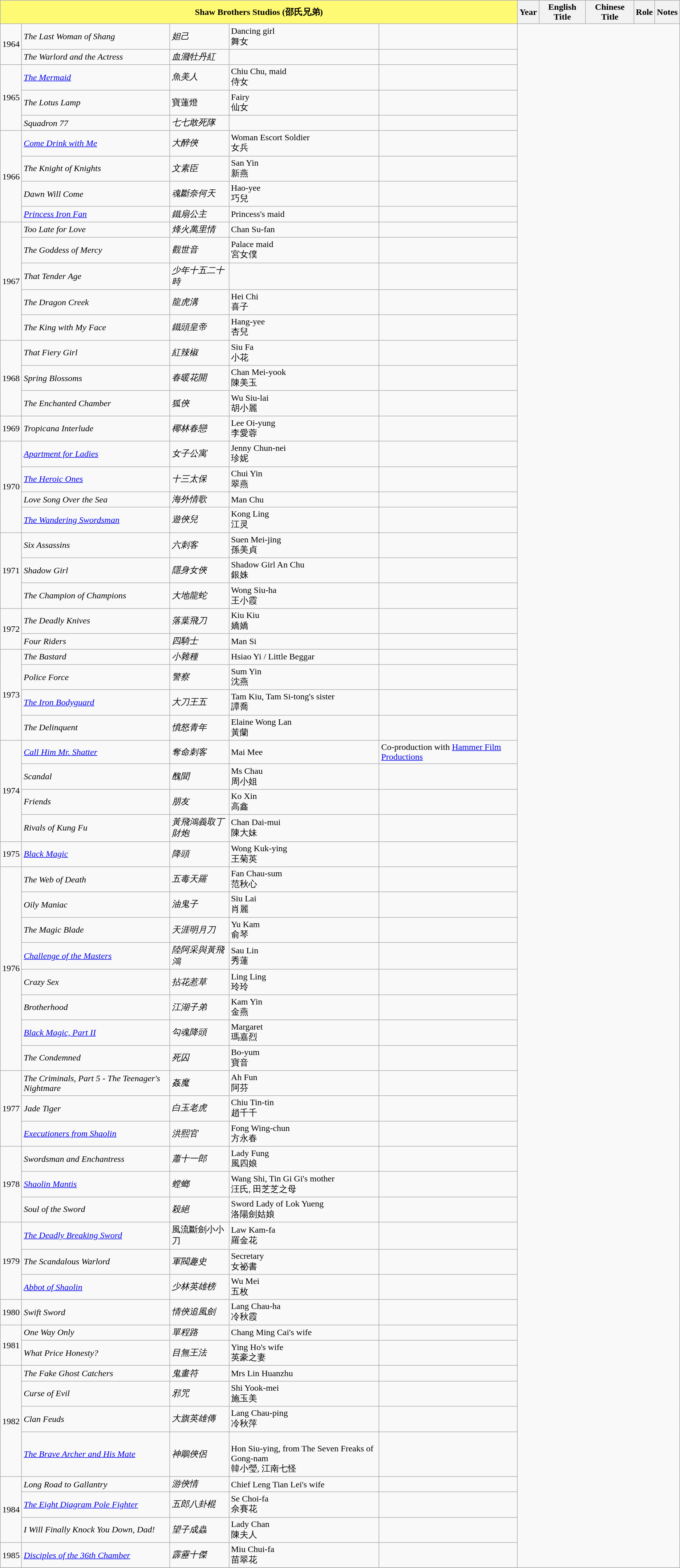<table class="wikitable sortable">
<tr>
<th colspan=5 style="background: #fffa73;">Shaw Brothers Studios (邵氏兄弟)</th>
<th>Year</th>
<th>English Title</th>
<th>Chinese Title</th>
<th>Role</th>
<th>Notes</th>
</tr>
<tr>
<td rowspan="2">1964</td>
<td><em>The Last Woman of Shang</em></td>
<td><em>妲己</em></td>
<td>Dancing girl <br>舞女<br></td>
<td></td>
</tr>
<tr>
<td><em>The Warlord and the Actress</em></td>
<td><em>血濺牡丹紅</em></td>
<td></td>
<td></td>
</tr>
<tr>
<td rowspan="3">1965</td>
<td><em><a href='#'>The Mermaid</a></em></td>
<td><em>魚美人</em></td>
<td>Chiu Chu, maid<br>侍女<br></td>
<td></td>
</tr>
<tr>
<td><em>The Lotus Lamp</em></td>
<td>寶蓮燈</td>
<td>Fairy<br>仙女<br></td>
<td></td>
</tr>
<tr>
<td><em>Squadron 77</em></td>
<td><em>七七敢死隊</em></td>
<td></td>
<td></td>
</tr>
<tr>
<td rowspan="4">1966</td>
<td><em><a href='#'>Come Drink with Me</a></em></td>
<td><em>大醉俠</em></td>
<td>Woman Escort Soldier<br>女兵<br></td>
<td></td>
</tr>
<tr>
<td><em>The Knight of Knights</em></td>
<td><em>文素臣</em></td>
<td>San Yin<br>新燕<br></td>
<td></td>
</tr>
<tr>
<td><em>Dawn Will Come</em></td>
<td><em>魂斷奈何天</em></td>
<td>Hao-yee<br>巧兒<br></td>
<td></td>
</tr>
<tr>
<td><em><a href='#'>Princess Iron Fan</a></em></td>
<td><em>鐵扇公主</em></td>
<td>Princess's maid</td>
<td></td>
</tr>
<tr>
<td rowspan="5">1967</td>
<td><em>Too Late for Love</em></td>
<td><em>烽火萬里情</em></td>
<td>Chan Su-fan</td>
<td></td>
</tr>
<tr>
<td><em>The Goddess of Mercy</em></td>
<td><em>觀世音</em></td>
<td>Palace maid <br>宮女僕<br></td>
<td></td>
</tr>
<tr>
<td><em>That Tender Age</em></td>
<td><em>少年十五二十時</em></td>
<td></td>
<td></td>
</tr>
<tr>
<td><em>The Dragon Creek</em></td>
<td><em>龍虎溝</em></td>
<td>Hei Chi<br>喜子<br></td>
<td></td>
</tr>
<tr>
<td><em>The King with My Face</em></td>
<td><em>鐵頭皇帝</em></td>
<td>Hang-yee<br>杏兒<br></td>
<td></td>
</tr>
<tr>
<td rowspan="3">1968</td>
<td><em>That Fiery Girl</em></td>
<td><em>紅辣椒</em></td>
<td>Siu Fa  <br>小花 <br></td>
<td></td>
</tr>
<tr>
<td><em>Spring Blossoms</em></td>
<td><em>春暖花開</em></td>
<td>Chan Mei-yook<br>陳美玉<br></td>
<td></td>
</tr>
<tr>
<td><em>The Enchanted Chamber</em></td>
<td><em>狐俠</em></td>
<td>Wu Siu-lai  <br>胡小麗<br></td>
<td></td>
</tr>
<tr>
<td>1969</td>
<td><em>Tropicana Interlude</em></td>
<td><em>椰林春戀</em></td>
<td>Lee Oi-yung <br>李愛蓉<br></td>
<td></td>
</tr>
<tr>
<td rowspan="4">1970</td>
<td><em><a href='#'>Apartment for Ladies</a></em></td>
<td><em>女子公寓</em></td>
<td>Jenny Chun-nei<br>珍妮<br></td>
<td></td>
</tr>
<tr>
<td><em><a href='#'>The Heroic Ones</a></em></td>
<td><em>十三太保</em></td>
<td>Chui Yin<br>翠燕<br></td>
<td></td>
</tr>
<tr>
<td><em>Love Song Over the Sea</em></td>
<td><em>海外情歌</em></td>
<td>Man Chu</td>
<td></td>
</tr>
<tr>
<td><em><a href='#'>The Wandering Swordsman</a></em></td>
<td><em>遊俠兒</em></td>
<td>Kong Ling<br>江灵<br></td>
<td></td>
</tr>
<tr>
<td rowspan="3">1971</td>
<td><em>Six Assassins</em></td>
<td><em>六刺客</em></td>
<td>Suen Mei-jing <br>孫美貞<br></td>
<td></td>
</tr>
<tr>
<td><em>Shadow Girl</em></td>
<td><em>隱身女俠</em></td>
<td>Shadow Girl An Chu<br>銀姝<br></td>
<td></td>
</tr>
<tr>
<td><em>The Champion of Champions</em></td>
<td><em>大地龍蛇</em></td>
<td>Wong Siu-ha <br>王小霞<br></td>
<td></td>
</tr>
<tr>
<td rowspan="2">1972</td>
<td><em>The Deadly Knives</em></td>
<td><em>落葉飛刀</em></td>
<td>Kiu Kiu <br>嬌嬌<br></td>
<td></td>
</tr>
<tr>
<td><em>Four Riders</em></td>
<td><em>四騎士</em></td>
<td>Man Si</td>
<td></td>
</tr>
<tr>
<td rowspan="4">1973</td>
<td><em>The Bastard</em></td>
<td><em>小雜種</em></td>
<td>Hsiao Yi / Little Beggar</td>
<td></td>
</tr>
<tr>
<td><em>Police Force</em></td>
<td><em>警察</em></td>
<td>Sum Yin<br>沈燕<br></td>
<td></td>
</tr>
<tr>
<td><em><a href='#'>The Iron Bodyguard</a></em></td>
<td><em>大刀王五</em></td>
<td>Tam Kiu, Tam Si-tong's sister<br>譚喬<br></td>
<td></td>
</tr>
<tr>
<td><em>The Delinquent</em></td>
<td><em>憤怒青年</em></td>
<td>Elaine Wong Lan<br>黃蘭<br></td>
<td></td>
</tr>
<tr>
<td rowspan="4">1974</td>
<td><em><a href='#'>Call Him Mr. Shatter</a></em></td>
<td><em>奪命刺客</em></td>
<td>Mai Mee</td>
<td>Co-production with <a href='#'>Hammer Film Productions</a></td>
</tr>
<tr>
<td><em>Scandal</em></td>
<td><em>醜聞</em></td>
<td>Ms Chau<br>周小姐<br></td>
<td></td>
</tr>
<tr>
<td><em>Friends</em></td>
<td><em>朋友</em></td>
<td>Ko Xin<br>高鑫<br></td>
<td></td>
</tr>
<tr>
<td><em>Rivals of Kung Fu</em></td>
<td><em>黃飛鴻義取丁財炮</em></td>
<td>Chan Dai-mui<br>陳大妹<br></td>
<td></td>
</tr>
<tr>
<td>1975</td>
<td><em><a href='#'>Black Magic</a></em></td>
<td><em>降頭</em></td>
<td>Wong Kuk-ying<br>王菊英<br></td>
<td></td>
</tr>
<tr>
<td rowspan="8">1976</td>
<td><em>The Web of Death</em></td>
<td><em>五毒天羅</em></td>
<td>Fan Chau-sum<br>范秋心<br></td>
<td></td>
</tr>
<tr>
<td><em>Oily Maniac</em></td>
<td><em>油鬼子</em></td>
<td>Siu Lai<br>肖麗<br></td>
<td></td>
</tr>
<tr>
<td><em>The Magic Blade</em></td>
<td><em>天涯明月刀</em></td>
<td>Yu Kam<br>俞琴<br></td>
<td></td>
</tr>
<tr>
<td><em><a href='#'>Challenge of the Masters</a></em></td>
<td><em>陸阿采與黃飛鴻</em></td>
<td>Sau Lin<br>秀蓮<br></td>
<td></td>
</tr>
<tr>
<td><em>Crazy Sex</em></td>
<td><em>拈花惹草</em></td>
<td>Ling Ling<br>玲玲<br></td>
<td></td>
</tr>
<tr>
<td><em>Brotherhood</em></td>
<td><em>江湖子弟</em></td>
<td>Kam Yin<br>金燕<br></td>
<td></td>
</tr>
<tr>
<td><em><a href='#'>Black Magic, Part II</a></em></td>
<td><em>勾魂降頭</em></td>
<td>Margaret<br>瑪嘉烈<br></td>
<td></td>
</tr>
<tr>
<td><em>The Condemned</em></td>
<td><em>死囚</em></td>
<td>Bo-yum<br>寶音<br></td>
<td></td>
</tr>
<tr>
<td rowspan="3">1977</td>
<td><em>The Criminals,  Part 5 - The Teenager's Nightmare</em></td>
<td><em>姦魔</em></td>
<td>Ah Fun<br>阿芬<br></td>
<td></td>
</tr>
<tr>
<td><em>Jade Tiger</em></td>
<td><em>白玉老虎</em></td>
<td>Chiu Tin-tin <br>趙千千<br></td>
<td></td>
</tr>
<tr>
<td><em><a href='#'>Executioners from Shaolin</a></em></td>
<td><em>洪熙官</em></td>
<td>Fong Wing-chun <br>方永春<br></td>
<td></td>
</tr>
<tr>
<td rowspan="3">1978</td>
<td><em>Swordsman and Enchantress</em></td>
<td><em>蕭十一郎</em></td>
<td>Lady Fung <br>風四娘<br></td>
<td></td>
</tr>
<tr>
<td><em><a href='#'>Shaolin Mantis</a></em></td>
<td><em>螳螂</em></td>
<td>Wang Shi, Tin Gi Gi's mother<br>汪氏, 田芝芝之母<br></td>
<td></td>
</tr>
<tr>
<td><em>Soul of the Sword</em></td>
<td><em>殺絕</em></td>
<td>Sword Lady of Lok Yueng<br>洛陽劍姑娘<br></td>
<td></td>
</tr>
<tr>
<td rowspan="3">1979</td>
<td><em><a href='#'>The Deadly Breaking Sword</a></em></td>
<td>風流斷劍小小刀</td>
<td>Law Kam-fa<br>羅金花<br></td>
<td></td>
</tr>
<tr>
<td><em>The Scandalous Warlord</em></td>
<td><em>軍閥趣史</em></td>
<td>Secretary<br>女祕書<br></td>
<td></td>
</tr>
<tr>
<td><em><a href='#'>Abbot of Shaolin</a></em></td>
<td><em>少林英雄榜</em></td>
<td>Wu Mei<br>五枚<br></td>
<td></td>
</tr>
<tr>
<td>1980</td>
<td><em>Swift Sword</em></td>
<td><em>情俠追風劍</em></td>
<td>Lang Chau-ha<br>冷秋霞<br></td>
<td></td>
</tr>
<tr>
<td rowspan="2">1981</td>
<td><em>One Way Only</em></td>
<td><em>單程路</em></td>
<td>Chang Ming Cai's wife</td>
<td></td>
</tr>
<tr>
<td><em>What Price Honesty?</em></td>
<td><em>目無王法</em></td>
<td>Ying Ho's wife<br>英豪之妻<br></td>
<td></td>
</tr>
<tr>
<td rowspan="4">1982</td>
<td><em>The Fake Ghost Catchers</em></td>
<td><em>鬼畫符</em></td>
<td>Mrs Lin Huanzhu</td>
<td></td>
</tr>
<tr>
<td><em>Curse of Evil</em></td>
<td><em>邪咒</em></td>
<td>Shi Yook-mei<br>施玉美<br></td>
<td></td>
</tr>
<tr>
<td><em>Clan Feuds</em></td>
<td><em>大旗英雄傳</em></td>
<td>Lang Chau-ping<br>冷秋萍<br></td>
<td></td>
</tr>
<tr>
<td><em><a href='#'>The Brave Archer and His Mate</a></em></td>
<td><em>神鵰俠侶</em></td>
<td><br>Hon Siu-ying, from The Seven Freaks of Gong-nam<br>韓小瑩, 江南七怪<br></td>
<td></td>
</tr>
<tr>
<td rowspan="3">1984</td>
<td><em>Long Road to Gallantry</em></td>
<td><em>游俠情</em></td>
<td>Chief Leng Tian Lei's wife</td>
<td></td>
</tr>
<tr>
<td><em><a href='#'>The Eight Diagram Pole Fighter</a></em></td>
<td><em>五郎八卦棍</em></td>
<td>Se Choi-fa <br>佘賽花<br></td>
<td></td>
</tr>
<tr>
<td><em>I Will Finally Knock You Down, Dad!</em></td>
<td><em>望子成蟲</em></td>
<td>Lady Chan<br>陳夫人<br></td>
<td></td>
</tr>
<tr>
<td>1985</td>
<td><em><a href='#'>Disciples of the 36th Chamber</a></em></td>
<td><em>霹靂十傑</em></td>
<td>Miu Chui-fa<br>苗翠花<br></td>
<td></td>
</tr>
<tr>
</tr>
</table>
